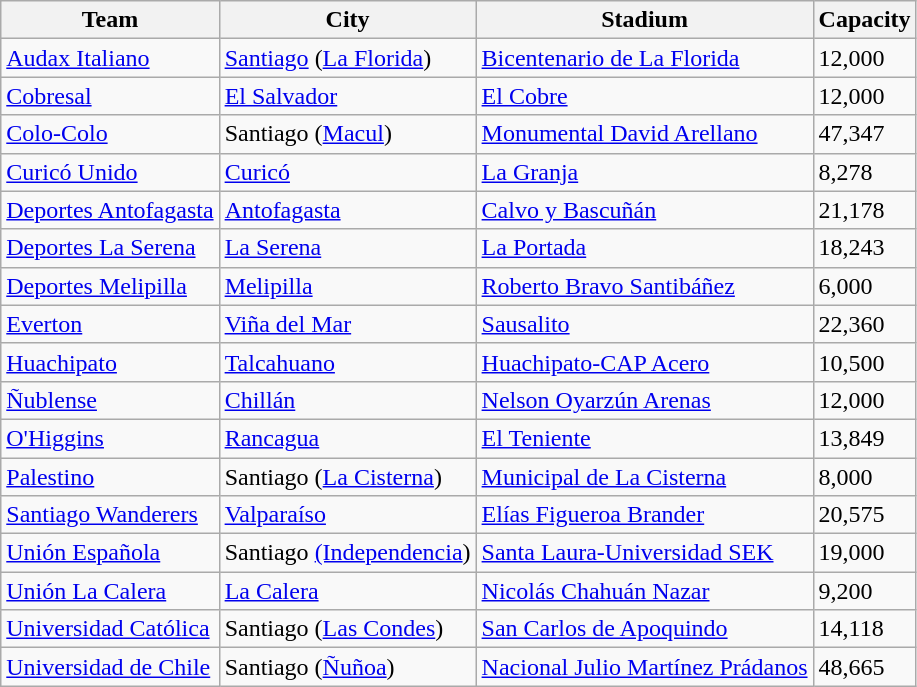<table class="wikitable sortable">
<tr>
<th>Team</th>
<th>City</th>
<th>Stadium</th>
<th>Capacity</th>
</tr>
<tr>
<td><a href='#'>Audax Italiano</a></td>
<td><a href='#'>Santiago</a> (<a href='#'>La Florida</a>)</td>
<td><a href='#'>Bicentenario de La Florida</a></td>
<td>12,000</td>
</tr>
<tr>
<td><a href='#'>Cobresal</a></td>
<td><a href='#'>El Salvador</a></td>
<td><a href='#'>El Cobre</a></td>
<td>12,000</td>
</tr>
<tr>
<td><a href='#'>Colo-Colo</a></td>
<td>Santiago (<a href='#'>Macul</a>)</td>
<td><a href='#'>Monumental David Arellano</a></td>
<td>47,347</td>
</tr>
<tr>
<td><a href='#'>Curicó Unido</a></td>
<td><a href='#'>Curicó</a></td>
<td><a href='#'>La Granja</a></td>
<td>8,278</td>
</tr>
<tr>
<td><a href='#'>Deportes Antofagasta</a></td>
<td><a href='#'>Antofagasta</a></td>
<td><a href='#'>Calvo y Bascuñán</a></td>
<td>21,178</td>
</tr>
<tr>
<td><a href='#'>Deportes La Serena</a></td>
<td><a href='#'>La Serena</a></td>
<td><a href='#'>La Portada</a></td>
<td>18,243</td>
</tr>
<tr>
<td><a href='#'>Deportes Melipilla</a></td>
<td><a href='#'>Melipilla</a></td>
<td><a href='#'>Roberto Bravo Santibáñez</a></td>
<td>6,000</td>
</tr>
<tr>
<td><a href='#'>Everton</a></td>
<td><a href='#'>Viña del Mar</a></td>
<td><a href='#'>Sausalito</a></td>
<td>22,360</td>
</tr>
<tr>
<td><a href='#'>Huachipato</a></td>
<td><a href='#'>Talcahuano</a></td>
<td><a href='#'>Huachipato-CAP Acero</a></td>
<td>10,500</td>
</tr>
<tr>
<td><a href='#'>Ñublense</a></td>
<td><a href='#'>Chillán</a></td>
<td><a href='#'>Nelson Oyarzún Arenas</a></td>
<td>12,000</td>
</tr>
<tr>
<td><a href='#'>O'Higgins</a></td>
<td><a href='#'>Rancagua</a></td>
<td><a href='#'>El Teniente</a></td>
<td>13,849</td>
</tr>
<tr>
<td><a href='#'>Palestino</a></td>
<td>Santiago (<a href='#'>La Cisterna</a>)</td>
<td><a href='#'>Municipal de La Cisterna</a></td>
<td>8,000</td>
</tr>
<tr>
<td><a href='#'>Santiago Wanderers</a></td>
<td><a href='#'>Valparaíso</a></td>
<td><a href='#'>Elías Figueroa Brander</a></td>
<td>20,575</td>
</tr>
<tr>
<td><a href='#'>Unión Española</a></td>
<td>Santiago <a href='#'>(Independencia</a>)</td>
<td><a href='#'>Santa Laura-Universidad SEK</a></td>
<td>19,000</td>
</tr>
<tr>
<td><a href='#'>Unión La Calera</a></td>
<td><a href='#'>La Calera</a></td>
<td><a href='#'>Nicolás Chahuán Nazar</a></td>
<td>9,200</td>
</tr>
<tr>
<td><a href='#'>Universidad Católica</a></td>
<td>Santiago (<a href='#'>Las Condes</a>)</td>
<td><a href='#'>San Carlos de Apoquindo</a></td>
<td>14,118</td>
</tr>
<tr>
<td><a href='#'>Universidad de Chile</a></td>
<td>Santiago (<a href='#'>Ñuñoa</a>)</td>
<td><a href='#'>Nacional Julio Martínez Prádanos</a></td>
<td>48,665</td>
</tr>
</table>
